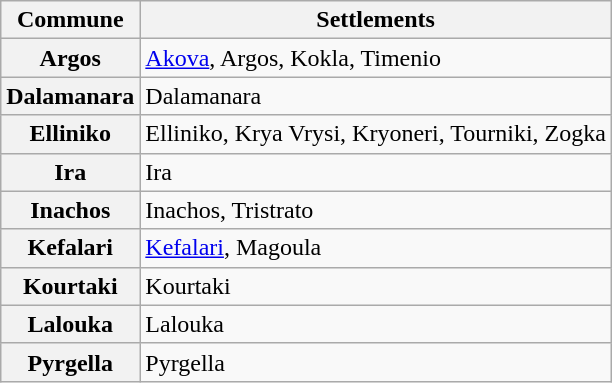<table class="wikitable">
<tr>
<th>Commune</th>
<th>Settlements</th>
</tr>
<tr>
<th>Argos</th>
<td><a href='#'>Akova</a>, Argos, Kokla, Timenio</td>
</tr>
<tr>
<th>Dalamanara</th>
<td>Dalamanara</td>
</tr>
<tr>
<th>Elliniko</th>
<td>Elliniko, Krya Vrysi, Kryoneri, Tourniki, Zogka</td>
</tr>
<tr>
<th>Ira</th>
<td>Ira</td>
</tr>
<tr>
<th>Inachos</th>
<td>Inachos, Tristrato</td>
</tr>
<tr>
<th>Kefalari</th>
<td><a href='#'>Kefalari</a>, Magoula</td>
</tr>
<tr>
<th>Kourtaki</th>
<td>Kourtaki</td>
</tr>
<tr>
<th>Lalouka</th>
<td>Lalouka</td>
</tr>
<tr>
<th>Pyrgella</th>
<td>Pyrgella</td>
</tr>
</table>
